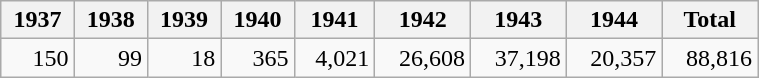<table class="wikitable" style="text-align: right; width:40%">
<tr>
<th>1937</th>
<th>1938</th>
<th>1939</th>
<th>1940</th>
<th>1941</th>
<th>1942</th>
<th>1943</th>
<th>1944</th>
<th>Total</th>
</tr>
<tr>
<td>150</td>
<td>99</td>
<td>18</td>
<td>365</td>
<td>4,021</td>
<td>26,608</td>
<td>37,198</td>
<td>20,357</td>
<td>88,816</td>
</tr>
</table>
